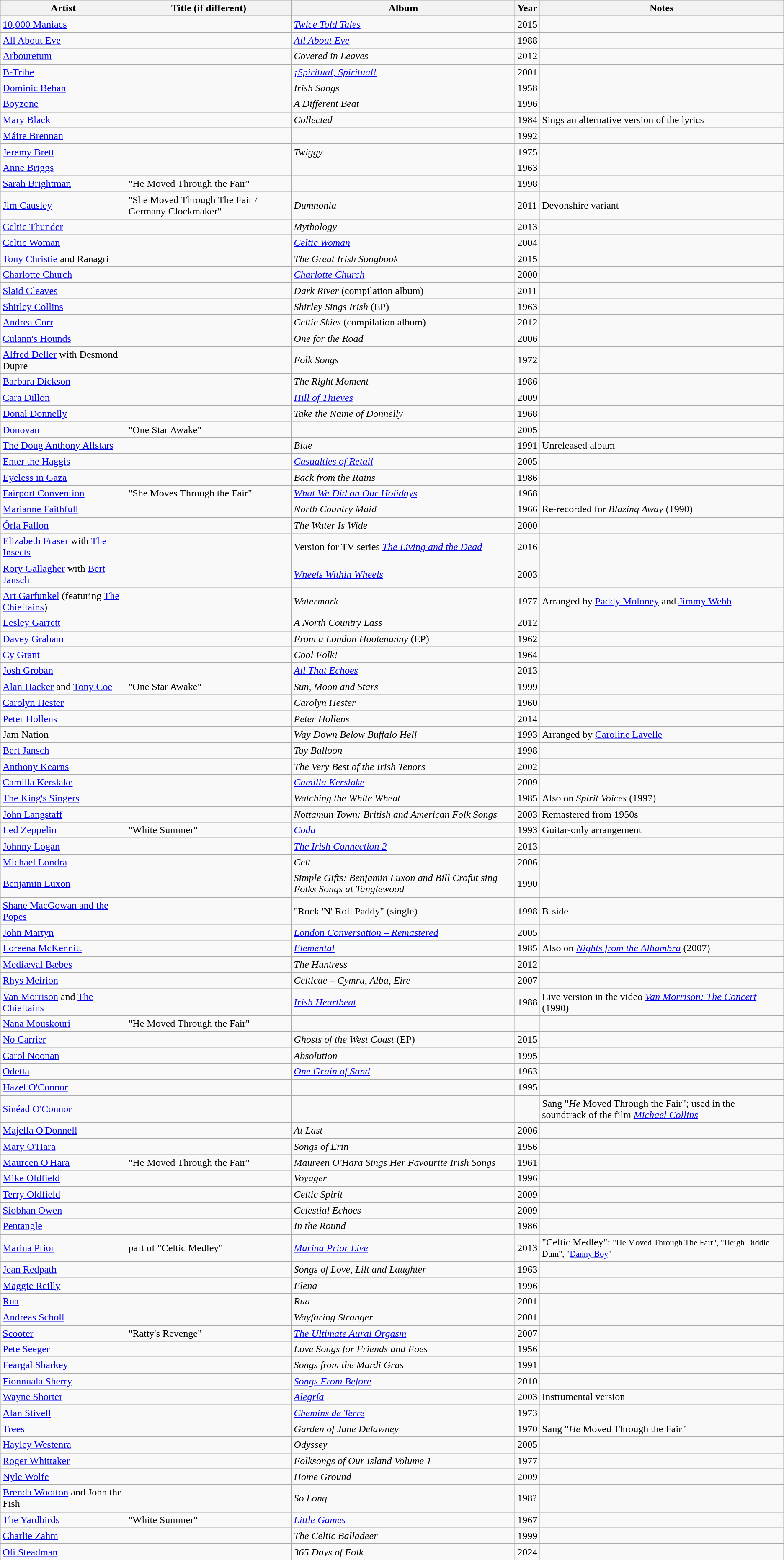<table class="wikitable sortable">
<tr>
<th>Artist</th>
<th>Title (if different)</th>
<th>Album</th>
<th>Year</th>
<th>Notes</th>
</tr>
<tr>
<td><a href='#'>10,000 Maniacs</a></td>
<td></td>
<td><em><a href='#'>Twice Told Tales</a></em></td>
<td>2015</td>
<td></td>
</tr>
<tr>
<td><a href='#'>All About Eve</a></td>
<td></td>
<td><em><a href='#'>All About Eve</a></em></td>
<td>1988</td>
<td></td>
</tr>
<tr>
<td><a href='#'>Arbouretum</a></td>
<td></td>
<td><em>Covered in Leaves</em></td>
<td>2012</td>
<td></td>
</tr>
<tr>
<td><a href='#'>B-Tribe</a></td>
<td></td>
<td><em><a href='#'>¡Spiritual, Spiritual!</a></em></td>
<td>2001</td>
<td></td>
</tr>
<tr>
<td><a href='#'>Dominic Behan</a></td>
<td></td>
<td><em>Irish Songs</em></td>
<td>1958</td>
<td></td>
</tr>
<tr>
<td><a href='#'>Boyzone</a></td>
<td></td>
<td><em>A Different Beat</em></td>
<td>1996</td>
<td></td>
</tr>
<tr>
<td><a href='#'>Mary Black</a></td>
<td></td>
<td><em>Collected</em></td>
<td>1984</td>
<td>Sings an alternative version of the lyrics</td>
</tr>
<tr>
<td><a href='#'>Máire Brennan</a></td>
<td></td>
<td></td>
<td>1992</td>
<td></td>
</tr>
<tr>
<td><a href='#'>Jeremy Brett</a></td>
<td></td>
<td><em>Twiggy</em></td>
<td>1975</td>
<td></td>
</tr>
<tr>
<td><a href='#'>Anne Briggs</a></td>
<td></td>
<td></td>
<td>1963</td>
<td></td>
</tr>
<tr>
<td><a href='#'>Sarah Brightman</a></td>
<td>"He Moved Through the Fair"</td>
<td></td>
<td>1998</td>
<td></td>
</tr>
<tr>
<td><a href='#'>Jim Causley</a></td>
<td>"She Moved Through The Fair / Germany Clockmaker"</td>
<td><em>Dumnonia</em></td>
<td>2011</td>
<td>Devonshire variant</td>
</tr>
<tr>
<td><a href='#'>Celtic Thunder</a></td>
<td></td>
<td><em>Mythology</em></td>
<td>2013</td>
<td></td>
</tr>
<tr>
<td><a href='#'>Celtic Woman</a></td>
<td></td>
<td><em><a href='#'>Celtic Woman</a></em></td>
<td>2004</td>
<td></td>
</tr>
<tr>
<td><a href='#'>Tony Christie</a> and Ranagri</td>
<td></td>
<td><em>The Great Irish Songbook</em></td>
<td>2015</td>
<td></td>
</tr>
<tr>
<td><a href='#'>Charlotte Church</a></td>
<td></td>
<td><em><a href='#'>Charlotte Church</a></em></td>
<td>2000</td>
<td></td>
</tr>
<tr>
<td><a href='#'>Slaid Cleaves</a></td>
<td></td>
<td><em>Dark River</em> (compilation album)</td>
<td>2011</td>
<td></td>
</tr>
<tr>
<td><a href='#'>Shirley Collins</a></td>
<td></td>
<td><em>Shirley Sings Irish</em> (EP)</td>
<td>1963</td>
<td></td>
</tr>
<tr>
<td><a href='#'>Andrea Corr</a></td>
<td></td>
<td><em>Celtic Skies</em> (compilation album)</td>
<td>2012</td>
<td></td>
</tr>
<tr>
<td><a href='#'>Culann's Hounds</a></td>
<td></td>
<td><em>One for the Road</em></td>
<td>2006</td>
<td></td>
</tr>
<tr>
<td><a href='#'>Alfred Deller</a> with Desmond Dupre</td>
<td></td>
<td><em>Folk Songs</em></td>
<td>1972</td>
<td></td>
</tr>
<tr>
<td><a href='#'>Barbara Dickson</a></td>
<td></td>
<td><em>The Right Moment</em></td>
<td>1986</td>
<td></td>
</tr>
<tr>
<td><a href='#'>Cara Dillon</a></td>
<td></td>
<td><em><a href='#'>Hill of Thieves</a></em></td>
<td>2009</td>
<td></td>
</tr>
<tr>
<td><a href='#'>Donal Donnelly</a></td>
<td></td>
<td><em>Take the Name of Donnelly</em></td>
<td>1968</td>
<td></td>
</tr>
<tr>
<td><a href='#'>Donovan</a></td>
<td>"One Star Awake"</td>
<td></td>
<td>2005</td>
<td></td>
</tr>
<tr>
<td><a href='#'>The Doug Anthony Allstars</a></td>
<td></td>
<td><em>Blue</em></td>
<td>1991</td>
<td>Unreleased album</td>
</tr>
<tr>
<td><a href='#'>Enter the Haggis</a></td>
<td></td>
<td><em><a href='#'>Casualties of Retail</a></em></td>
<td>2005</td>
<td></td>
</tr>
<tr>
<td><a href='#'>Eyeless in Gaza</a></td>
<td></td>
<td><em>Back from the Rains</em></td>
<td>1986</td>
<td></td>
</tr>
<tr>
<td><a href='#'>Fairport Convention</a></td>
<td>"She Moves Through the Fair"</td>
<td><em><a href='#'>What We Did on Our Holidays</a></em></td>
<td>1968</td>
<td></td>
</tr>
<tr>
<td><a href='#'>Marianne Faithfull</a></td>
<td></td>
<td><em>North Country Maid</em></td>
<td>1966</td>
<td>Re-recorded for <em>Blazing Away</em> (1990)</td>
</tr>
<tr>
<td><a href='#'>Órla Fallon</a></td>
<td></td>
<td><em>The Water Is Wide</em></td>
<td>2000</td>
<td></td>
</tr>
<tr>
<td><a href='#'>Elizabeth Fraser</a> with <a href='#'>The Insects</a></td>
<td></td>
<td>Version for TV series <em><a href='#'>The Living and the Dead</a></em></td>
<td>2016</td>
<td></td>
</tr>
<tr>
<td><a href='#'>Rory Gallagher</a> with <a href='#'>Bert Jansch</a></td>
<td></td>
<td><em><a href='#'>Wheels Within Wheels</a></em></td>
<td>2003</td>
<td></td>
</tr>
<tr>
<td><a href='#'>Art Garfunkel</a> (featuring <a href='#'>The Chieftains</a>)</td>
<td></td>
<td><em>Watermark</em></td>
<td>1977</td>
<td>Arranged by <a href='#'>Paddy Moloney</a> and <a href='#'>Jimmy Webb</a></td>
</tr>
<tr>
<td><a href='#'>Lesley Garrett</a></td>
<td></td>
<td><em>A North Country Lass</em></td>
<td>2012</td>
<td></td>
</tr>
<tr>
<td><a href='#'>Davey Graham</a></td>
<td></td>
<td><em>From a London Hootenanny</em> (EP)</td>
<td>1962</td>
<td></td>
</tr>
<tr>
<td><a href='#'>Cy Grant</a></td>
<td></td>
<td><em>Cool Folk!</em></td>
<td>1964</td>
<td></td>
</tr>
<tr>
<td><a href='#'>Josh Groban</a></td>
<td></td>
<td><em><a href='#'>All That Echoes</a></em></td>
<td>2013</td>
<td></td>
</tr>
<tr>
<td><a href='#'>Alan Hacker</a> and <a href='#'>Tony Coe</a></td>
<td>"One Star Awake"</td>
<td><em>Sun, Moon and Stars</em></td>
<td>1999</td>
<td></td>
</tr>
<tr>
<td><a href='#'>Carolyn Hester</a></td>
<td></td>
<td><em>Carolyn Hester</em></td>
<td>1960</td>
<td></td>
</tr>
<tr>
<td><a href='#'>Peter Hollens</a></td>
<td></td>
<td><em>Peter Hollens</em></td>
<td>2014</td>
<td></td>
</tr>
<tr>
<td>Jam Nation</td>
<td></td>
<td><em>Way Down Below Buffalo Hell</em></td>
<td>1993</td>
<td>Arranged by <a href='#'>Caroline Lavelle</a></td>
</tr>
<tr>
<td><a href='#'>Bert Jansch</a></td>
<td></td>
<td><em>Toy Balloon</em></td>
<td>1998</td>
<td></td>
</tr>
<tr>
<td><a href='#'>Anthony Kearns</a></td>
<td></td>
<td><em>The Very Best of the Irish Tenors</em></td>
<td>2002</td>
<td></td>
</tr>
<tr>
<td><a href='#'>Camilla Kerslake</a></td>
<td></td>
<td><em><a href='#'>Camilla Kerslake</a></em></td>
<td>2009</td>
<td></td>
</tr>
<tr>
<td><a href='#'>The King's Singers</a></td>
<td></td>
<td><em>Watching the White Wheat</em></td>
<td>1985</td>
<td>Also on <em>Spirit Voices</em> (1997)</td>
</tr>
<tr>
<td><a href='#'>John Langstaff</a></td>
<td></td>
<td><em>Nottamun Town: British and American Folk Songs</em></td>
<td>2003</td>
<td>Remastered from 1950s</td>
</tr>
<tr>
<td><a href='#'>Led Zeppelin</a></td>
<td>"White Summer"</td>
<td><em><a href='#'>Coda</a></em></td>
<td>1993</td>
<td>Guitar-only arrangement</td>
</tr>
<tr>
<td><a href='#'>Johnny Logan</a></td>
<td></td>
<td><em><a href='#'>The Irish Connection 2</a></em></td>
<td>2013</td>
<td></td>
</tr>
<tr>
<td><a href='#'>Michael Londra</a></td>
<td></td>
<td><em>Celt</em></td>
<td>2006</td>
<td></td>
</tr>
<tr>
<td><a href='#'>Benjamin Luxon</a></td>
<td></td>
<td><em>Simple Gifts: Benjamin Luxon and Bill Crofut sing Folks Songs at Tanglewood</em></td>
<td>1990</td>
<td></td>
</tr>
<tr>
<td><a href='#'>Shane MacGowan and the Popes</a></td>
<td></td>
<td>"Rock 'N' Roll Paddy" (single)</td>
<td>1998</td>
<td>B-side</td>
</tr>
<tr>
<td><a href='#'>John Martyn</a></td>
<td></td>
<td><em><a href='#'>London Conversation – Remastered</a></em></td>
<td>2005</td>
<td></td>
</tr>
<tr>
<td><a href='#'>Loreena McKennitt</a></td>
<td></td>
<td><em><a href='#'>Elemental</a></em></td>
<td>1985</td>
<td>Also on <em><a href='#'>Nights from the Alhambra</a></em> (2007)</td>
</tr>
<tr>
<td><a href='#'>Mediæval Bæbes</a></td>
<td></td>
<td><em>The Huntress</em></td>
<td>2012</td>
<td></td>
</tr>
<tr>
<td><a href='#'>Rhys Meirion</a></td>
<td></td>
<td><em>Celticae – Cymru, Alba, Eire</em></td>
<td>2007</td>
<td></td>
</tr>
<tr>
<td><a href='#'>Van Morrison</a> and <a href='#'>The Chieftains</a></td>
<td></td>
<td><em><a href='#'>Irish Heartbeat</a></em></td>
<td>1988</td>
<td>Live version in the video <em><a href='#'>Van Morrison: The Concert</a></em> (1990)</td>
</tr>
<tr>
<td><a href='#'>Nana Mouskouri</a></td>
<td>"He Moved Through the Fair"</td>
<td></td>
<td></td>
<td></td>
</tr>
<tr>
<td><a href='#'>No Carrier</a></td>
<td></td>
<td><em>Ghosts of the West Coast</em> (EP)</td>
<td>2015</td>
<td></td>
</tr>
<tr>
<td><a href='#'>Carol Noonan</a></td>
<td></td>
<td><em>Absolution</em></td>
<td>1995</td>
<td></td>
</tr>
<tr>
<td><a href='#'>Odetta</a></td>
<td></td>
<td><em><a href='#'>One Grain of Sand</a></em></td>
<td>1963</td>
<td></td>
</tr>
<tr>
<td><a href='#'>Hazel O'Connor</a></td>
<td></td>
<td></td>
<td>1995</td>
<td></td>
</tr>
<tr>
<td><a href='#'>Sinéad O'Connor</a></td>
<td></td>
<td></td>
<td></td>
<td>Sang "<em>He</em> Moved Through the Fair"; used in the soundtrack of the film <em><a href='#'>Michael Collins</a></em></td>
</tr>
<tr>
<td><a href='#'>Majella O'Donnell</a></td>
<td></td>
<td><em>At Last</em></td>
<td>2006</td>
<td></td>
</tr>
<tr>
<td><a href='#'>Mary O'Hara</a></td>
<td></td>
<td><em>Songs of Erin</em></td>
<td>1956</td>
<td></td>
</tr>
<tr>
<td><a href='#'>Maureen O'Hara</a></td>
<td>"He Moved Through the Fair"</td>
<td><em>Maureen O'Hara Sings Her Favourite Irish Songs</em></td>
<td>1961</td>
<td></td>
</tr>
<tr>
<td><a href='#'>Mike Oldfield</a></td>
<td></td>
<td><em>Voyager</em></td>
<td>1996</td>
<td></td>
</tr>
<tr>
<td><a href='#'>Terry Oldfield</a></td>
<td></td>
<td><em>Celtic Spirit</em></td>
<td>2009</td>
<td></td>
</tr>
<tr>
<td><a href='#'>Siobhan Owen</a></td>
<td></td>
<td><em>Celestial Echoes</em></td>
<td>2009</td>
<td></td>
</tr>
<tr>
<td><a href='#'>Pentangle</a></td>
<td></td>
<td><em>In the Round</em></td>
<td>1986</td>
<td></td>
</tr>
<tr>
<td><a href='#'>Marina Prior</a></td>
<td>part of "Celtic Medley"</td>
<td><em><a href='#'>Marina Prior Live</a></em></td>
<td>2013</td>
<td>"Celtic Medley": <small>"He Moved Through The Fair", "Heigh Diddle Dum", "<a href='#'>Danny Boy</a>"</small></td>
</tr>
<tr>
<td><a href='#'>Jean Redpath</a></td>
<td></td>
<td><em>Songs of Love, Lilt and Laughter</em></td>
<td>1963</td>
<td></td>
</tr>
<tr>
<td><a href='#'>Maggie Reilly</a></td>
<td></td>
<td><em>Elena</em></td>
<td>1996</td>
<td></td>
</tr>
<tr>
<td><a href='#'>Rua</a></td>
<td></td>
<td><em>Rua</em></td>
<td>2001</td>
<td></td>
</tr>
<tr>
<td><a href='#'>Andreas Scholl</a></td>
<td></td>
<td><em>Wayfaring Stranger</em></td>
<td>2001</td>
<td></td>
</tr>
<tr>
<td><a href='#'>Scooter</a></td>
<td>"Ratty's Revenge"</td>
<td><em><a href='#'>The Ultimate Aural Orgasm</a></em></td>
<td>2007</td>
<td></td>
</tr>
<tr>
<td><a href='#'>Pete Seeger</a></td>
<td></td>
<td><em>Love Songs for Friends and Foes</em></td>
<td>1956</td>
<td></td>
</tr>
<tr>
<td><a href='#'>Feargal Sharkey</a></td>
<td></td>
<td><em>Songs from the Mardi Gras</em></td>
<td>1991</td>
<td></td>
</tr>
<tr>
<td><a href='#'>Fionnuala Sherry</a></td>
<td></td>
<td><em><a href='#'>Songs From Before</a></em></td>
<td>2010</td>
<td></td>
</tr>
<tr>
<td><a href='#'>Wayne Shorter</a></td>
<td></td>
<td><em><a href='#'>Alegría</a></em></td>
<td>2003</td>
<td>Instrumental version</td>
</tr>
<tr>
<td><a href='#'>Alan Stivell</a></td>
<td></td>
<td><em><a href='#'>Chemins de Terre</a></em></td>
<td>1973</td>
<td></td>
</tr>
<tr>
<td><a href='#'>Trees</a></td>
<td></td>
<td><em>Garden of Jane Delawney</em></td>
<td>1970</td>
<td>Sang "<em>He</em> Moved Through the Fair"</td>
</tr>
<tr>
<td><a href='#'>Hayley Westenra</a></td>
<td></td>
<td><em>Odyssey</em></td>
<td>2005</td>
<td></td>
</tr>
<tr>
<td><a href='#'>Roger Whittaker</a></td>
<td></td>
<td><em>Folksongs of Our Island Volume 1</em></td>
<td>1977</td>
<td></td>
</tr>
<tr>
<td><a href='#'>Nyle Wolfe</a></td>
<td></td>
<td><em>Home Ground</em></td>
<td>2009</td>
<td></td>
</tr>
<tr>
<td><a href='#'>Brenda Wootton</a> and John the Fish</td>
<td></td>
<td><em>So Long</em></td>
<td>198?</td>
<td></td>
</tr>
<tr>
<td><a href='#'>The Yardbirds</a></td>
<td>"White Summer"</td>
<td><em><a href='#'>Little Games</a></em></td>
<td>1967</td>
<td></td>
</tr>
<tr>
<td><a href='#'>Charlie Zahm</a></td>
<td></td>
<td><em>The Celtic Balladeer</em></td>
<td>1999</td>
<td></td>
</tr>
<tr>
<td><a href='#'>Oli Steadman</a></td>
<td></td>
<td><em>365 Days of Folk</em></td>
<td>2024</td>
<td></td>
</tr>
</table>
